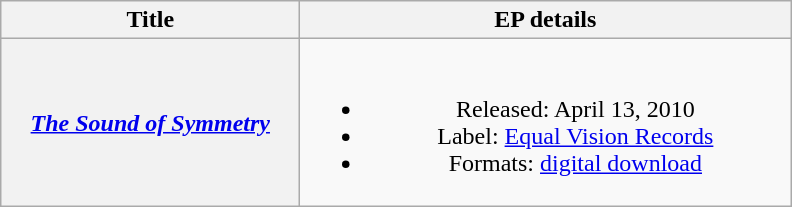<table class="wikitable plainrowheaders" style="text-align:center;">
<tr>
<th scope="col" style="width:12em;">Title</th>
<th scope="col" style="width:20em;">EP details</th>
</tr>
<tr>
<th scope="row"><em><a href='#'>The Sound of Symmetry</a></em></th>
<td><br><ul><li>Released: April 13, 2010</li><li>Label: <a href='#'>Equal Vision Records</a></li><li>Formats: <a href='#'>digital download</a></li></ul></td>
</tr>
</table>
